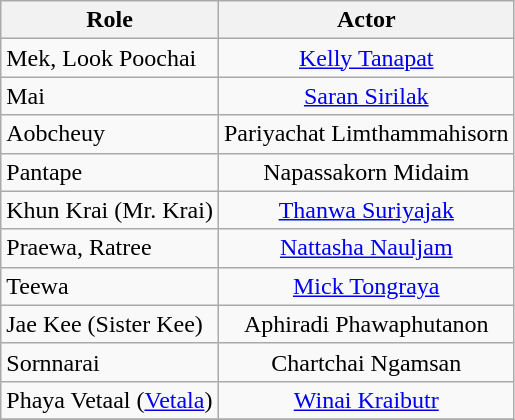<table class="wikitable">
<tr>
<th>Role</th>
<th>Actor</th>
</tr>
<tr>
<td>Mek, Look Poochai</td>
<td align="center"><a href='#'>Kelly Tanapat</a></td>
</tr>
<tr>
<td>Mai</td>
<td align="center"><a href='#'>Saran Sirilak</a></td>
</tr>
<tr>
<td>Aobcheuy</td>
<td align="center">Pariyachat Limthammahisorn</td>
</tr>
<tr>
<td>Pantape</td>
<td align="center">Napassakorn Midaim</td>
</tr>
<tr>
<td>Khun Krai (Mr. Krai)</td>
<td align="center"><a href='#'>Thanwa Suriyajak</a></td>
</tr>
<tr>
<td>Praewa, Ratree</td>
<td align="center"><a href='#'>Nattasha Nauljam</a></td>
</tr>
<tr>
<td>Teewa</td>
<td align="center"><a href='#'>Mick Tongraya</a></td>
</tr>
<tr>
<td>Jae Kee (Sister Kee)</td>
<td align="center">Aphiradi Phawaphutanon</td>
</tr>
<tr>
<td>Sornnarai</td>
<td align="center">Chartchai Ngamsan</td>
</tr>
<tr>
<td>Phaya 	Vetaal (<a href='#'>Vetala</a>)</td>
<td align="center"><a href='#'>Winai Kraibutr</a></td>
</tr>
<tr>
</tr>
</table>
